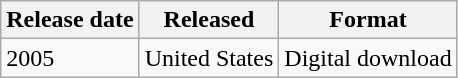<table class="wikitable">
<tr>
<th>Release date</th>
<th>Released</th>
<th>Format</th>
</tr>
<tr>
<td>2005</td>
<td>United States</td>
<td>Digital download</td>
</tr>
</table>
